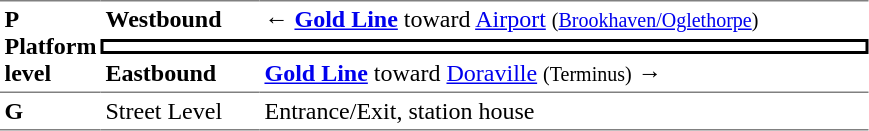<table table border=0 cellspacing=0 cellpadding=3>
<tr>
<td style="border-top:solid 1px gray;border-bottom:solid 1px gray;" width=50 rowspan=3 valign=top><strong>P<br>Platform level</strong></td>
<td style="border-top:solid 1px gray;" width=100><strong>Westbound</strong></td>
<td style="border-top:solid 1px gray;" width=400>← <a href='#'><span><strong>Gold Line</strong></span></a> toward <a href='#'>Airport</a> <small>(<a href='#'>Brookhaven/Oglethorpe</a>)</small></td>
</tr>
<tr>
<td style="border-top:solid 2px black;border-right:solid 2px black;border-left:solid 2px black;border-bottom:solid 2px black;text-align:center;" colspan=2></td>
</tr>
<tr>
<td style="border-bottom:solid 1px gray;"><strong>Eastbound</strong></td>
<td style="border-bottom:solid 1px gray;"> <a href='#'><span><strong>Gold Line</strong></span></a> toward <a href='#'>Doraville</a> <small>(Terminus)</small> →</td>
</tr>
<tr>
<td style="border-bottom:solid 1px gray;" width=50 valign=top><strong>G</strong></td>
<td style="border-bottom:solid 1px gray;" width=100 valign=top>Street Level</td>
<td style="border-bottom:solid 1px gray;" width=400 valign=top>Entrance/Exit, station house</td>
</tr>
</table>
